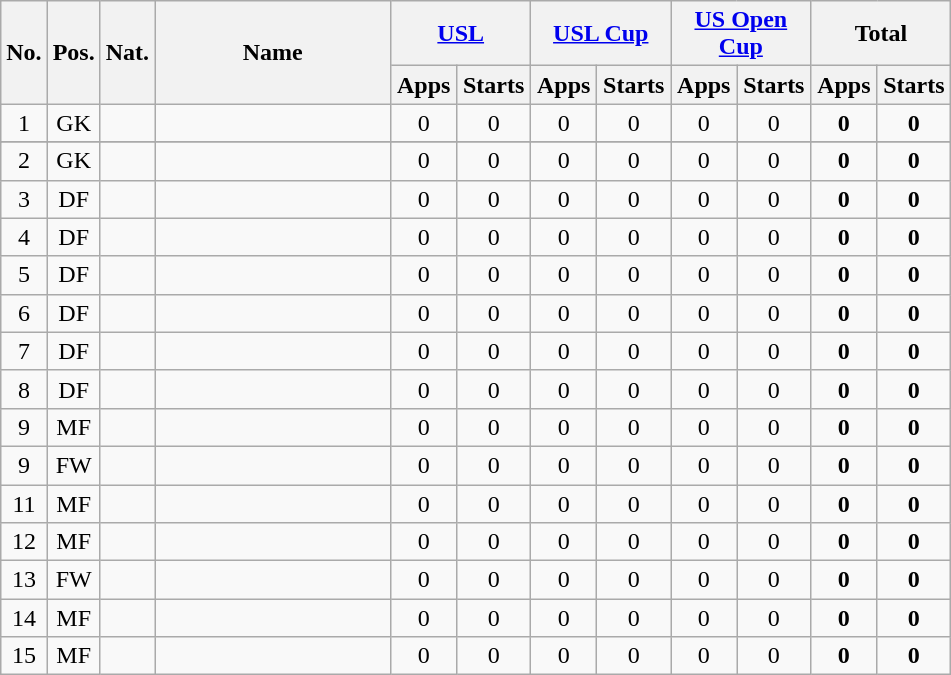<table class="wikitable sortable" style="text-align:center">
<tr>
<th rowspan="2">No.</th>
<th rowspan="2">Pos.</th>
<th rowspan="2">Nat.</th>
<th rowspan="2" style="width:150px;">Name</th>
<th colspan="2" style="width:86px;"><a href='#'>USL</a></th>
<th colspan="2" style="width:86px;"><a href='#'>USL Cup</a></th>
<th colspan="2" style="width:86px;"><a href='#'>US Open Cup</a></th>
<th colspan="2" style="width:86px;">Total</th>
</tr>
<tr>
<th>Apps</th>
<th>Starts</th>
<th>Apps</th>
<th>Starts</th>
<th>Apps</th>
<th>Starts</th>
<th>Apps</th>
<th>Starts</th>
</tr>
<tr>
<td>1</td>
<td>GK</td>
<td></td>
<td align=left></td>
<td>0</td>
<td>0</td>
<td>0</td>
<td>0</td>
<td>0</td>
<td>0</td>
<td><strong>0</strong></td>
<td><strong>0</strong></td>
</tr>
<tr>
</tr>
<tr>
<td>2</td>
<td>GK</td>
<td></td>
<td align=left></td>
<td>0</td>
<td>0</td>
<td>0</td>
<td>0</td>
<td>0</td>
<td>0</td>
<td><strong>0</strong></td>
<td><strong>0</strong></td>
</tr>
<tr>
<td>3</td>
<td>DF</td>
<td></td>
<td align=left></td>
<td>0</td>
<td>0</td>
<td>0</td>
<td>0</td>
<td>0</td>
<td>0</td>
<td><strong>0</strong></td>
<td><strong>0</strong></td>
</tr>
<tr>
<td>4</td>
<td>DF</td>
<td></td>
<td align=left></td>
<td>0</td>
<td>0</td>
<td>0</td>
<td>0</td>
<td>0</td>
<td>0</td>
<td><strong>0</strong></td>
<td><strong>0</strong></td>
</tr>
<tr>
<td>5</td>
<td>DF</td>
<td></td>
<td align=left></td>
<td>0</td>
<td>0</td>
<td>0</td>
<td>0</td>
<td>0</td>
<td>0</td>
<td><strong>0</strong></td>
<td><strong>0</strong></td>
</tr>
<tr>
<td>6</td>
<td>DF</td>
<td></td>
<td align=left></td>
<td>0</td>
<td>0</td>
<td>0</td>
<td>0</td>
<td>0</td>
<td>0</td>
<td><strong>0</strong></td>
<td><strong>0</strong></td>
</tr>
<tr>
<td>7</td>
<td>DF</td>
<td></td>
<td align=left></td>
<td>0</td>
<td>0</td>
<td>0</td>
<td>0</td>
<td>0</td>
<td>0</td>
<td><strong>0</strong></td>
<td><strong>0</strong></td>
</tr>
<tr>
<td>8</td>
<td>DF</td>
<td></td>
<td align=left></td>
<td>0</td>
<td>0</td>
<td>0</td>
<td>0</td>
<td>0</td>
<td>0</td>
<td><strong>0</strong></td>
<td><strong>0</strong></td>
</tr>
<tr>
<td>9</td>
<td>MF</td>
<td></td>
<td align=left></td>
<td>0</td>
<td>0</td>
<td>0</td>
<td>0</td>
<td>0</td>
<td>0</td>
<td><strong>0</strong></td>
<td><strong>0</strong></td>
</tr>
<tr>
<td>9</td>
<td>FW</td>
<td></td>
<td align=left></td>
<td>0</td>
<td>0</td>
<td>0</td>
<td>0</td>
<td>0</td>
<td>0</td>
<td><strong>0</strong></td>
<td><strong>0</strong></td>
</tr>
<tr>
<td>11</td>
<td>MF</td>
<td></td>
<td align=left></td>
<td>0</td>
<td>0</td>
<td>0</td>
<td>0</td>
<td>0</td>
<td>0</td>
<td><strong>0</strong></td>
<td><strong>0</strong></td>
</tr>
<tr>
<td>12</td>
<td>MF</td>
<td></td>
<td align=left></td>
<td>0</td>
<td>0</td>
<td>0</td>
<td>0</td>
<td>0</td>
<td>0</td>
<td><strong>0</strong></td>
<td><strong>0</strong></td>
</tr>
<tr>
<td>13</td>
<td>FW</td>
<td></td>
<td align=left></td>
<td>0</td>
<td>0</td>
<td>0</td>
<td>0</td>
<td>0</td>
<td>0</td>
<td><strong>0</strong></td>
<td><strong>0</strong></td>
</tr>
<tr>
<td>14</td>
<td>MF</td>
<td></td>
<td align=left></td>
<td>0</td>
<td>0</td>
<td>0</td>
<td>0</td>
<td>0</td>
<td>0</td>
<td><strong>0</strong></td>
<td><strong>0</strong></td>
</tr>
<tr>
<td>15</td>
<td>MF</td>
<td></td>
<td align=left></td>
<td>0</td>
<td>0</td>
<td>0</td>
<td>0</td>
<td>0</td>
<td>0</td>
<td><strong>0</strong></td>
<td><strong>0</strong><br></td>
</tr>
</table>
